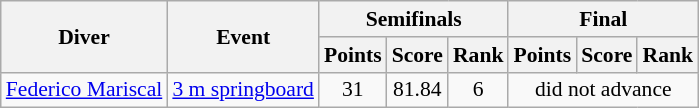<table class=wikitable style="font-size:90%">
<tr>
<th rowspan=2>Diver</th>
<th rowspan=2>Event</th>
<th colspan=3>Semifinals</th>
<th colspan=3>Final</th>
</tr>
<tr>
<th>Points</th>
<th>Score</th>
<th>Rank</th>
<th>Points</th>
<th>Score</th>
<th>Rank</th>
</tr>
<tr align=center>
<td align=left><a href='#'>Federico Mariscal</a></td>
<td align=left><a href='#'>3 m springboard</a></td>
<td>31</td>
<td>81.84</td>
<td>6</td>
<td colspan=3>did not advance</td>
</tr>
</table>
